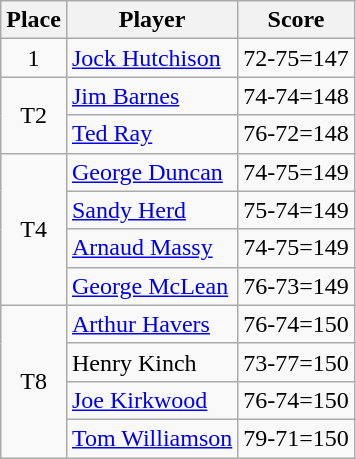<table class=wikitable>
<tr>
<th>Place</th>
<th>Player</th>
<th>Score</th>
</tr>
<tr>
<td align=center>1</td>
<td> <a href='#'>Jock Hutchison</a></td>
<td>72-75=147</td>
</tr>
<tr>
<td rowspan=2 align=center>T2</td>
<td> <a href='#'>Jim Barnes</a></td>
<td>74-74=148</td>
</tr>
<tr>
<td> <a href='#'>Ted Ray</a></td>
<td>76-72=148</td>
</tr>
<tr>
<td rowspan=4 align=center>T4</td>
<td> <a href='#'>George Duncan</a></td>
<td>74-75=149</td>
</tr>
<tr>
<td> <a href='#'>Sandy Herd</a></td>
<td>75-74=149</td>
</tr>
<tr>
<td> <a href='#'>Arnaud Massy</a></td>
<td>74-75=149</td>
</tr>
<tr>
<td> <a href='#'>George McLean</a></td>
<td>76-73=149</td>
</tr>
<tr>
<td rowspan=4 align=center>T8</td>
<td> <a href='#'>Arthur Havers</a></td>
<td>76-74=150</td>
</tr>
<tr>
<td> Henry Kinch</td>
<td>73-77=150</td>
</tr>
<tr>
<td> <a href='#'>Joe Kirkwood</a></td>
<td>76-74=150</td>
</tr>
<tr>
<td> <a href='#'>Tom Williamson</a></td>
<td>79-71=150</td>
</tr>
</table>
